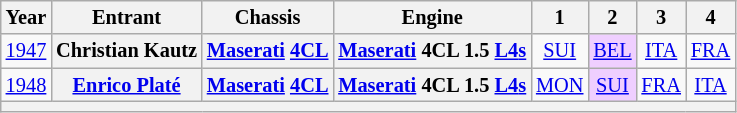<table class="wikitable" style="text-align:center; font-size:85%">
<tr>
<th>Year</th>
<th>Entrant</th>
<th>Chassis</th>
<th>Engine</th>
<th>1</th>
<th>2</th>
<th>3</th>
<th>4</th>
</tr>
<tr>
<td><a href='#'>1947</a></td>
<th nowrap>Christian Kautz</th>
<th nowrap><a href='#'>Maserati</a> <a href='#'>4CL</a></th>
<th nowrap><a href='#'>Maserati</a> 4CL 1.5 <a href='#'>L4</a><a href='#'>s</a></th>
<td><a href='#'>SUI</a></td>
<td style="background:#EFCFFF;"><a href='#'>BEL</a><br></td>
<td><a href='#'>ITA</a></td>
<td><a href='#'>FRA</a></td>
</tr>
<tr>
<td><a href='#'>1948</a></td>
<th nowrap><a href='#'>Enrico Platé</a></th>
<th nowrap><a href='#'>Maserati</a> <a href='#'>4CL</a></th>
<th nowrap><a href='#'>Maserati</a> 4CL 1.5 <a href='#'>L4</a><a href='#'>s</a></th>
<td><a href='#'>MON</a></td>
<td style="background:#EFCFFF;"><a href='#'>SUI</a><br></td>
<td><a href='#'>FRA</a></td>
<td><a href='#'>ITA</a></td>
</tr>
<tr>
<th colspan=8></th>
</tr>
</table>
